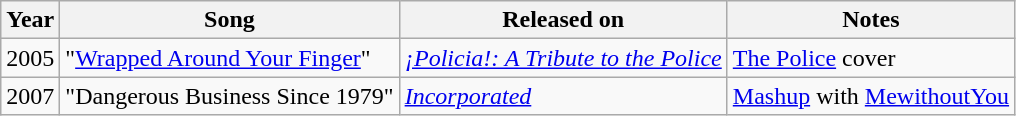<table class="wikitable">
<tr>
<th>Year</th>
<th>Song</th>
<th>Released on</th>
<th>Notes</th>
</tr>
<tr>
<td>2005</td>
<td>"<a href='#'>Wrapped Around Your Finger</a>"</td>
<td><em><a href='#'>¡Policia!: A Tribute to the Police</a></em></td>
<td><a href='#'>The Police</a> cover</td>
</tr>
<tr>
<td>2007</td>
<td>"Dangerous Business Since 1979"</td>
<td><em><a href='#'>Incorporated</a></em></td>
<td><a href='#'>Mashup</a> with <a href='#'>MewithoutYou</a></td>
</tr>
</table>
